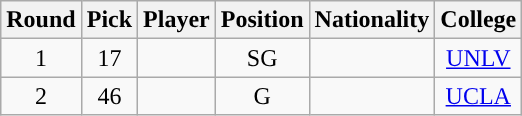<table class="wikitable sortable sortable">
<tr>
<th>Round</th>
<th>Pick</th>
<th>Player</th>
<th>Position</th>
<th>Nationality</th>
<th>College</th>
</tr>
<tr style="text-align: center">
<td>1</td>
<td>17</td>
<td></td>
<td>SG</td>
<td></td>
<td><a href='#'>UNLV</a></td>
</tr>
<tr style="text-align: center">
<td>2</td>
<td>46</td>
<td></td>
<td>G</td>
<td></td>
<td><a href='#'>UCLA</a></td>
</tr>
</table>
